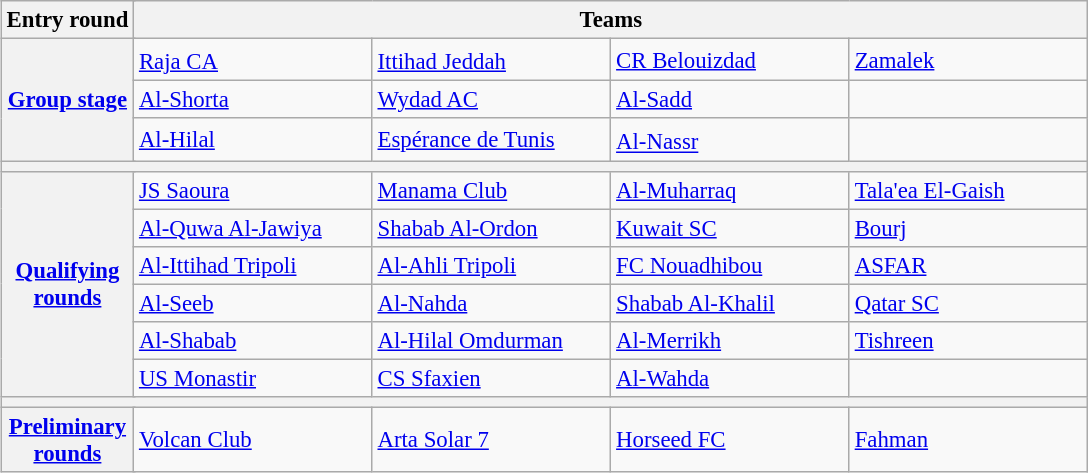<table>
<tr valign=top style="font-size:95%">
<td><br><table class="wikitable">
<tr>
<th colspan=2>Entry round</th>
<th colspan=4>Teams</th>
</tr>
<tr>
<th colspan=2 rowspan=3><a href='#'>Group stage</a></th>
<td style="min-width:10em"> <a href='#'>Raja CA</a> <sup></sup></td>
<td style="min-width:10em"> <a href='#'>Ittihad Jeddah</a> <sup></sup></td>
<td style="min-width:10em"> <a href='#'>CR Belouizdad</a> </td>
<td style="min-width:10em"> <a href='#'>Zamalek</a> </td>
</tr>
<tr>
<td style="min-width:10em"> <a href='#'>Al-Shorta</a> </td>
<td style="min-width:10em"> <a href='#'>Wydad AC</a> </td>
<td style="min-width:10em"> <a href='#'>Al-Sadd</a> </td>
<td colspan=2></td>
</tr>
<tr>
<td style="min-width:10em"> <a href='#'>Al-Hilal</a> </td>
<td style="min-width:10em"> <a href='#'>Espérance de Tunis</a> </td>
<td style="min-width:10em"> <a href='#'>Al-Nassr</a> <sup></sup></td>
<td colspan=2></td>
</tr>
<tr>
<th colspan=6></th>
</tr>
<tr>
<th colspan=2 rowspan=6><a href='#'>Qualifying <br>rounds</a></th>
<td style="min-width:10em"> <a href='#'>JS Saoura</a> </td>
<td style="min-width:10em"> <a href='#'>Manama Club</a> </td>
<td style="min-width:10em"> <a href='#'>Al-Muharraq</a> </td>
<td style="min-width:10em"> <a href='#'>Tala'ea El-Gaish</a> </td>
</tr>
<tr>
<td style="min-width:10em"> <a href='#'>Al-Quwa Al-Jawiya</a> </td>
<td style="min-width:10em"> <a href='#'>Shabab Al-Ordon</a> </td>
<td style="min-width:10em"> <a href='#'>Kuwait SC</a> </td>
<td style="min-width:10em"> <a href='#'>Bourj</a> </td>
</tr>
<tr>
<td style="min-width:10em"> <a href='#'>Al-Ittihad Tripoli</a> </td>
<td style="min-width:10em"> <a href='#'>Al-Ahli Tripoli</a> </td>
<td style="min-width:10em"> <a href='#'>FC Nouadhibou</a> </td>
<td style="min-width:10em"> <a href='#'>ASFAR</a> </td>
</tr>
<tr>
<td style="min-width:10em"> <a href='#'>Al-Seeb</a> </td>
<td style="min-width:10em"> <a href='#'>Al-Nahda</a> </td>
<td style="min-width:10em"> <a href='#'>Shabab Al-Khalil</a> </td>
<td style="min-width:10em"> <a href='#'>Qatar SC</a> </td>
</tr>
<tr>
<td style="min-width:10em"> <a href='#'>Al-Shabab</a> </td>
<td style="min-width:10em"> <a href='#'>Al-Hilal Omdurman</a> </td>
<td style="min-width:10em"> <a href='#'>Al-Merrikh</a> </td>
<td style="min-width:10em"> <a href='#'>Tishreen</a> </td>
</tr>
<tr>
<td style="min-width:10em"> <a href='#'>US Monastir</a> </td>
<td style="min-width:10em"> <a href='#'>CS Sfaxien</a> </td>
<td style="min-width:10em"> <a href='#'>Al-Wahda</a> </td>
<td colspan=3></td>
</tr>
<tr>
<th colspan=6></th>
</tr>
<tr>
<th colspan=2><a href='#'>Preliminary <br>rounds</a></th>
<td style="min-width:10em"> <a href='#'>Volcan Club</a> </td>
<td style="min-width:10em"> <a href='#'>Arta Solar 7</a> </td>
<td style="min-width:10em"> <a href='#'>Horseed FC</a> </td>
<td style="min-width:10em"> <a href='#'>Fahman</a> </td>
</tr>
</table>
</td>
</tr>
</table>
